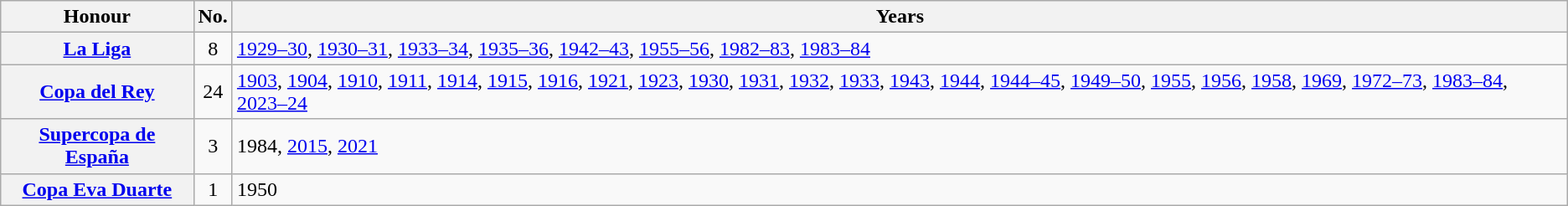<table class="wikitable plainrowheaders">
<tr>
<th scope=col>Honour</th>
<th scope=col>No.</th>
<th scope=col>Years</th>
</tr>
<tr>
<th scope=row><a href='#'>La Liga</a></th>
<td align=center>8</td>
<td><a href='#'>1929–30</a>, <a href='#'>1930–31</a>, <a href='#'>1933–34</a>, <a href='#'>1935–36</a>, <a href='#'>1942–43</a>, <a href='#'>1955–56</a>, <a href='#'>1982–83</a>, <a href='#'>1983–84</a></td>
</tr>
<tr>
<th scope=row><a href='#'>Copa del Rey</a></th>
<td align=center>24</td>
<td><a href='#'>1903</a>, <a href='#'>1904</a>, <a href='#'>1910</a>, <a href='#'>1911</a>, <a href='#'>1914</a>, <a href='#'>1915</a>, <a href='#'>1916</a>, <a href='#'>1921</a>, <a href='#'>1923</a>, <a href='#'>1930</a>, <a href='#'>1931</a>, <a href='#'>1932</a>, <a href='#'>1933</a>, <a href='#'>1943</a>, <a href='#'>1944</a>, <a href='#'>1944–45</a>, <a href='#'>1949–50</a>, <a href='#'>1955</a>, <a href='#'>1956</a>, <a href='#'>1958</a>, <a href='#'>1969</a>, <a href='#'>1972–73</a>, <a href='#'>1983–84</a>, <a href='#'>2023–24</a></td>
</tr>
<tr>
<th scope=row><a href='#'>Supercopa de España</a></th>
<td align=center>3</td>
<td>1984, <a href='#'>2015</a>, <a href='#'>2021</a></td>
</tr>
<tr>
<th scope=row><a href='#'>Copa Eva Duarte</a></th>
<td align=center>1</td>
<td>1950</td>
</tr>
</table>
